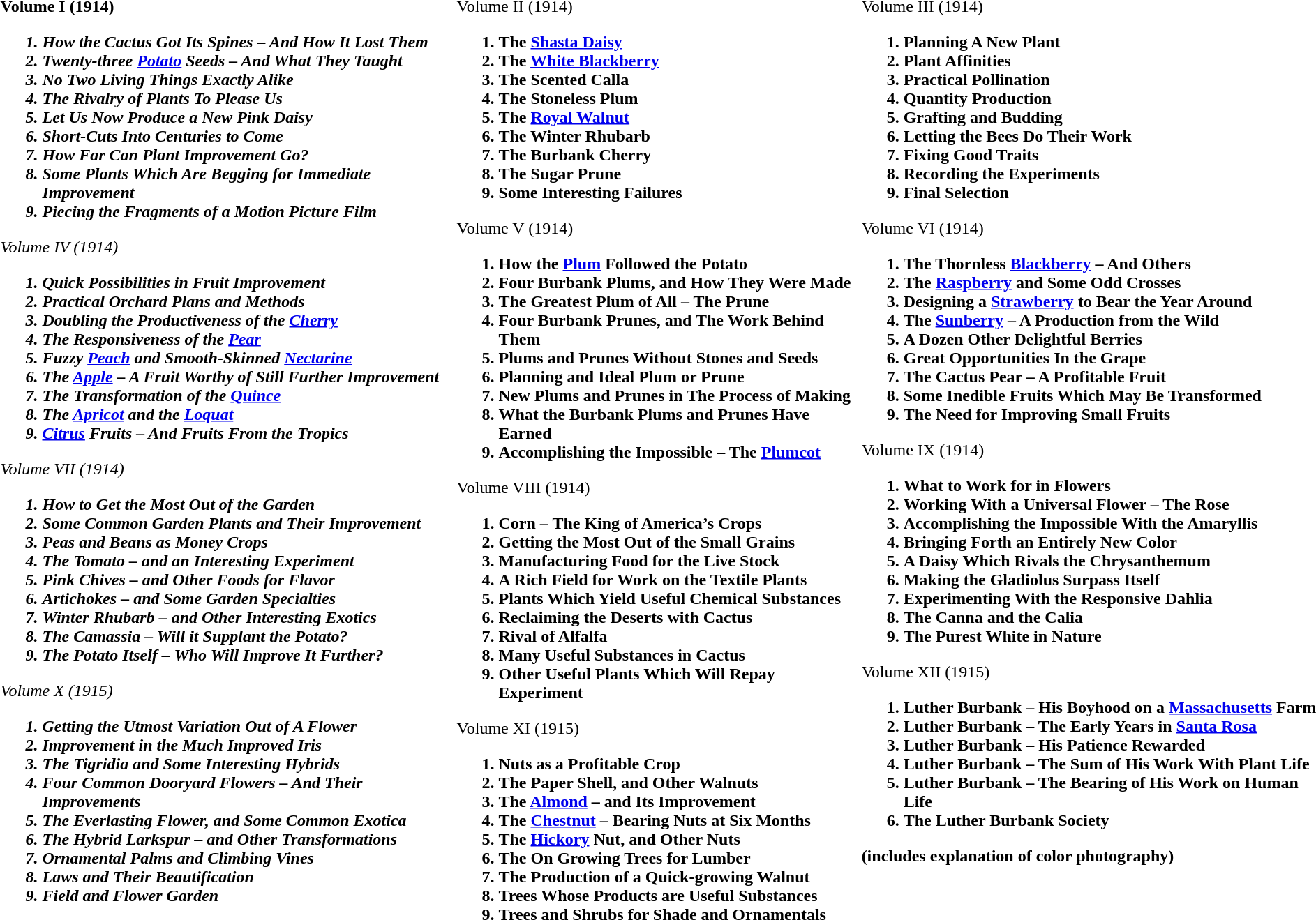<table>
<tr ---- valign="top">
<td><br><strong>Volume I (1914)<em><ol><li>How the Cactus Got Its Spines – And How It Lost Them</li><li>Twenty-three <a href='#'>Potato</a> Seeds – And What They Taught</li><li>No Two Living Things Exactly Alike</li><li>The Rivalry of Plants To Please Us</li><li>Let Us Now Produce a New Pink Daisy</li><li>Short-Cuts Into Centuries to Come</li><li>How Far Can Plant Improvement Go?</li><li>Some Plants Which Are Begging for Immediate Improvement</li><li>Piecing the Fragments of a Motion Picture Film</li></ol></strong>Volume IV (1914)<strong><ol><li>Quick Possibilities in Fruit Improvement</li><li>Practical Orchard Plans and Methods</li><li>Doubling the Productiveness of the <a href='#'>Cherry</a></li><li>The Responsiveness of the <a href='#'>Pear</a></li><li>Fuzzy <a href='#'>Peach</a> and Smooth-Skinned <a href='#'>Nectarine</a></li><li>The <a href='#'>Apple</a> – A Fruit Worthy of Still Further Improvement</li><li>The Transformation of the <a href='#'>Quince</a></li><li>The <a href='#'>Apricot</a> and the <a href='#'>Loquat</a></li><li><a href='#'>Citrus</a> Fruits – And Fruits From the Tropics</li></ol></strong>Volume VII (1914)<strong><ol><li>How to Get the Most Out of the Garden</li><li>Some Common Garden Plants and Their Improvement</li><li>Peas and Beans as Money Crops</li><li>The Tomato – and an Interesting Experiment</li><li>Pink Chives – and Other Foods for Flavor</li><li>Artichokes – and Some Garden Specialties</li><li>Winter Rhubarb – and Other Interesting Exotics</li><li>The Camassia – Will it Supplant the Potato?</li><li>The Potato Itself – Who Will Improve It Further?</li></ol></strong>Volume X (1915)<strong><ol><li>Getting the Utmost Variation Out of A Flower</li><li>Improvement in the Much Improved Iris</li><li>The Tigridia and Some Interesting Hybrids</li><li>Four Common Dooryard Flowers – And Their Improvements</li><li>The Everlasting Flower, and Some Common Exotica</li><li>The Hybrid Larkspur – and Other Transformations</li><li>Ornamental Palms and Climbing Vines</li><li>Laws and Their Beautification</li><li>Field and Flower Garden</li></ol></td>
<td><br></strong>Volume II (1914)<strong><ol><li>The <a href='#'>Shasta Daisy</a></li><li>The <a href='#'>White Blackberry</a></li><li>The Scented Calla</li><li>The Stoneless Plum</li><li>The <a href='#'>Royal Walnut</a></li><li>The Winter Rhubarb</li><li>The Burbank Cherry</li><li>The Sugar Prune</li><li>Some Interesting Failures</li></ol></strong>Volume V (1914)<strong><ol><li>How the <a href='#'>Plum</a> Followed the Potato</li><li>Four Burbank Plums, and How They Were Made</li><li>The Greatest Plum of All – The Prune</li><li>Four Burbank Prunes, and The Work Behind Them</li><li>Plums and Prunes Without Stones and Seeds</li><li>Planning and Ideal Plum or Prune</li><li>New Plums and Prunes in The Process of Making</li><li>What the Burbank Plums and Prunes Have Earned</li><li>Accomplishing the Impossible – The <a href='#'>Plumcot</a></li></ol></strong>Volume VIII (1914)<strong><ol><li>Corn – The King of America’s Crops</li><li>Getting the Most Out of the Small Grains</li><li>Manufacturing Food for the Live Stock</li><li>A Rich Field for Work on the Textile Plants</li><li>Plants Which Yield Useful Chemical Substances</li><li>Reclaiming the Deserts with Cactus</li><li>Rival of Alfalfa</li><li>Many Useful Substances in Cactus</li><li>Other Useful Plants Which Will Repay Experiment</li></ol></strong>Volume XI (1915)<strong><ol><li>Nuts as a Profitable Crop</li><li>The Paper Shell, and Other Walnuts</li><li>The <a href='#'>Almond</a> – and Its Improvement</li><li>The <a href='#'>Chestnut</a> – Bearing Nuts at Six Months</li><li>The <a href='#'>Hickory</a> Nut, and Other Nuts</li><li>The On Growing Trees for Lumber</li><li>The Production of a Quick-growing Walnut</li><li>Trees Whose Products are Useful Substances</li><li>Trees and Shrubs for Shade and Ornamentals</li></ol></td>
<td><br></strong>Volume III (1914)<strong><ol><li>Planning A New Plant</li><li>Plant Affinities</li><li>Practical Pollination</li><li>Quantity Production</li><li>Grafting and Budding</li><li>Letting the Bees Do Their Work</li><li>Fixing Good Traits</li><li>Recording the Experiments</li><li>Final Selection</li></ol></strong>Volume VI (1914)<strong><ol><li>The Thornless <a href='#'>Blackberry</a> – And Others</li><li>The <a href='#'>Raspberry</a> and Some Odd Crosses</li><li>Designing a <a href='#'>Strawberry</a> to Bear the Year Around</li><li>The <a href='#'>Sunberry</a> – A Production from the Wild</li><li>A Dozen Other Delightful Berries</li><li>Great Opportunities In the Grape</li><li>The Cactus Pear – A Profitable Fruit</li><li>Some Inedible Fruits Which May Be Transformed</li><li>The Need for Improving Small Fruits</li></ol></strong>Volume IX (1914)<strong><ol><li>What to Work for in Flowers</li><li>Working With a Universal Flower – The Rose</li><li>Accomplishing the Impossible With the Amaryllis</li><li>Bringing Forth an Entirely New Color</li><li>A Daisy Which Rivals the Chrysanthemum</li><li>Making the Gladiolus Surpass Itself</li><li>Experimenting With the Responsive Dahlia</li><li>The Canna and the Calia</li><li>The Purest White in Nature</li></ol></strong>Volume XII (1915)<strong><ol><li>Luther Burbank – His Boyhood on a <a href='#'>Massachusetts</a> Farm</li><li>Luther Burbank – The Early Years in <a href='#'>Santa Rosa</a></li><li>Luther Burbank – His Patience Rewarded</li><li>Luther Burbank – The Sum of His Work With Plant Life</li><li>Luther Burbank – The Bearing of His Work on Human Life</li><li>The Luther Burbank Society</li></ol>(includes explanation of color photography)</td>
</tr>
</table>
